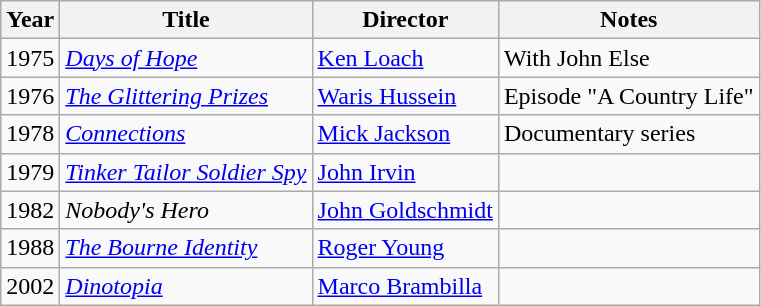<table class="wikitable">
<tr>
<th>Year</th>
<th>Title</th>
<th>Director</th>
<th>Notes</th>
</tr>
<tr>
<td>1975</td>
<td><em><a href='#'>Days of Hope</a></em></td>
<td><a href='#'>Ken Loach</a></td>
<td>With John Else</td>
</tr>
<tr>
<td>1976</td>
<td><em><a href='#'>The Glittering Prizes</a></em></td>
<td><a href='#'>Waris Hussein</a></td>
<td>Episode "A Country Life"</td>
</tr>
<tr>
<td>1978</td>
<td><em><a href='#'>Connections</a></em></td>
<td><a href='#'>Mick Jackson</a></td>
<td>Documentary series</td>
</tr>
<tr>
<td>1979</td>
<td><em><a href='#'>Tinker Tailor Soldier Spy</a></em></td>
<td><a href='#'>John Irvin</a></td>
<td></td>
</tr>
<tr>
<td>1982</td>
<td><em>Nobody's Hero</em></td>
<td><a href='#'>John Goldschmidt</a></td>
<td></td>
</tr>
<tr>
<td>1988</td>
<td><em><a href='#'>The Bourne Identity</a></em></td>
<td><a href='#'>Roger Young</a></td>
<td></td>
</tr>
<tr>
<td>2002</td>
<td><em><a href='#'>Dinotopia</a></em></td>
<td><a href='#'>Marco Brambilla</a></td>
<td></td>
</tr>
</table>
